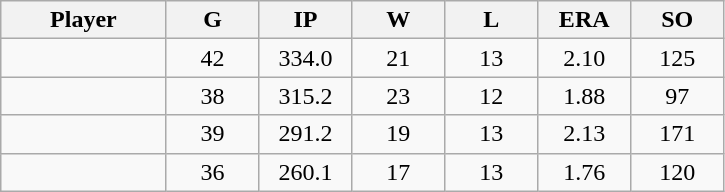<table class="wikitable sortable">
<tr>
<th bgcolor="#DDDDFF" width="16%">Player</th>
<th bgcolor="#DDDDFF" width="9%">G</th>
<th bgcolor="#DDDDFF" width="9%">IP</th>
<th bgcolor="#DDDDFF" width="9%">W</th>
<th bgcolor="#DDDDFF" width="9%">L</th>
<th bgcolor="#DDDDFF" width="9%">ERA</th>
<th bgcolor="#DDDDFF" width="9%">SO</th>
</tr>
<tr align="center">
<td></td>
<td>42</td>
<td>334.0</td>
<td>21</td>
<td>13</td>
<td>2.10</td>
<td>125</td>
</tr>
<tr align="center">
<td></td>
<td>38</td>
<td>315.2</td>
<td>23</td>
<td>12</td>
<td>1.88</td>
<td>97</td>
</tr>
<tr align="center">
<td></td>
<td>39</td>
<td>291.2</td>
<td>19</td>
<td>13</td>
<td>2.13</td>
<td>171</td>
</tr>
<tr align="center">
<td></td>
<td>36</td>
<td>260.1</td>
<td>17</td>
<td>13</td>
<td>1.76</td>
<td>120</td>
</tr>
</table>
